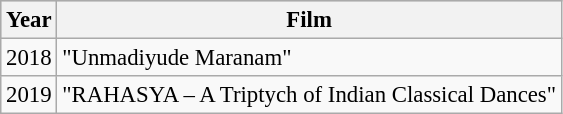<table class="wikitable sortable" style="font-size:95%; text-align:left;">
<tr style="background:#ccc; text-align:left;">
<th>Year</th>
<th>Film</th>
</tr>
<tr>
<td>2018</td>
<td>"Unmadiyude Maranam"</td>
</tr>
<tr>
<td>2019</td>
<td>"RAHASYA – A Triptych of Indian Classical Dances"</td>
</tr>
</table>
